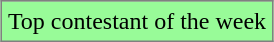<table border="2" cellpadding="4" style="margin:1em auto; background:silver; border:1px solid grey; border-collapse:collapse; text-align:center;">
<tr>
<td style="background:palegreen;" width 20%><span>Top contestant of the week</span></td>
</tr>
</table>
